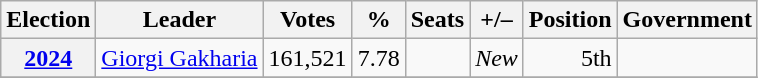<table class="wikitable" style="text-align: right;">
<tr>
<th>Election</th>
<th>Leader</th>
<th>Votes</th>
<th>%</th>
<th>Seats</th>
<th>+/–</th>
<th>Position</th>
<th>Government</th>
</tr>
<tr>
<th><a href='#'>2024</a></th>
<td align="left"><a href='#'>Giorgi Gakharia</a></td>
<td>161,521</td>
<td>7.78</td>
<td></td>
<td><em>New</em></td>
<td>5th</td>
<td></td>
</tr>
<tr>
</tr>
</table>
